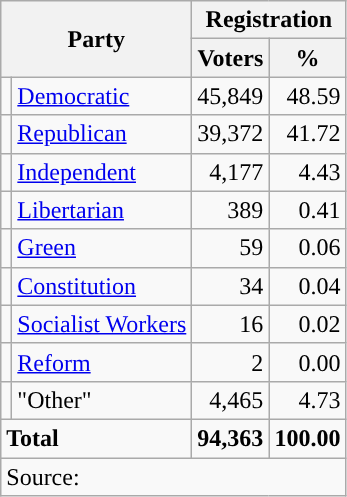<table class="wikitable">
<tr>
<th colspan="2" rowspan="2">Party</th>
<th colspan="2">Registration</th>
</tr>
<tr>
<th>Voters</th>
<th>%</th>
</tr>
<tr>
<td style="background-color:"></td>
<td><a href='#'>Democratic</a></td>
<td style="text-align:right;">45,849</td>
<td style="text-align:right;">48.59</td>
</tr>
<tr>
<td style="background-color:"></td>
<td><a href='#'>Republican</a></td>
<td style="text-align:right;">39,372</td>
<td style="text-align:right;">41.72</td>
</tr>
<tr>
<td style="background-color:"></td>
<td><a href='#'>Independent</a></td>
<td style="text-align:right;">4,177</td>
<td style="text-align:right;">4.43</td>
</tr>
<tr>
<td style="background-color:"></td>
<td><a href='#'>Libertarian</a></td>
<td style="text-align:right;">389</td>
<td style="text-align:right;">0.41</td>
</tr>
<tr>
<td style="background-color:"></td>
<td><a href='#'>Green</a></td>
<td style="text-align:right;">59</td>
<td style="text-align:right;">0.06</td>
</tr>
<tr>
<td style="background-color:"></td>
<td><a href='#'>Constitution</a></td>
<td style="text-align:right;">34</td>
<td style="text-align:right;">0.04</td>
</tr>
<tr>
<td style="background-color:"></td>
<td><a href='#'>Socialist Workers</a></td>
<td style="text-align:right;">16</td>
<td style="text-align:right;">0.02</td>
</tr>
<tr>
<td style="background-color:"></td>
<td><a href='#'>Reform</a></td>
<td style="text-align:right;">2</td>
<td style="text-align:right;">0.00</td>
</tr>
<tr>
<td></td>
<td>"Other"</td>
<td style="text-align:right;">4,465</td>
<td style="text-align:right;">4.73</td>
</tr>
<tr>
<td colspan="2"><strong>Total</strong></td>
<td style="text-align:right;"><strong>94,363</strong></td>
<td style="text-align:right;"><strong>100.00</strong></td>
</tr>
<tr>
<td colspan="4">Source: <em></em></td>
</tr>
</table>
